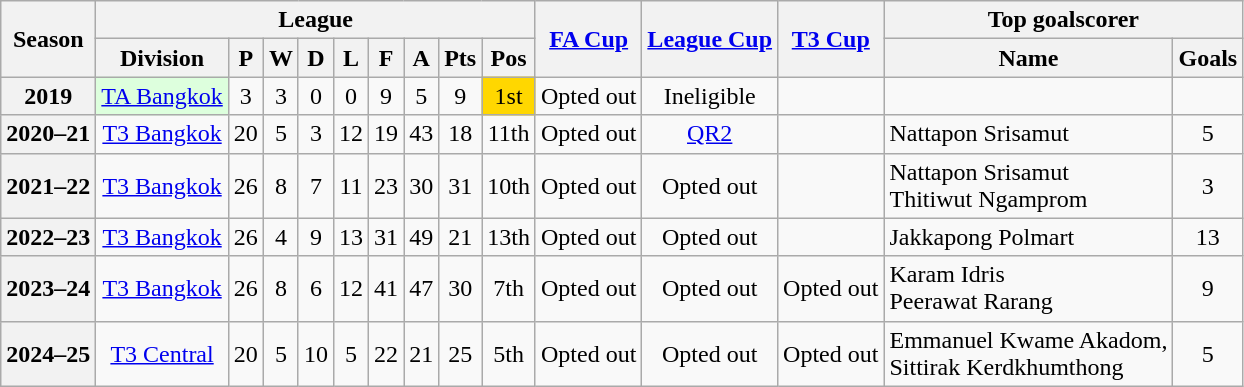<table class="wikitable" style="text-align: center">
<tr>
<th rowspan=2>Season</th>
<th colspan=9>League</th>
<th rowspan=2><a href='#'>FA Cup</a></th>
<th rowspan=2><a href='#'>League Cup</a></th>
<th rowspan=2><a href='#'>T3 Cup</a></th>
<th colspan=2>Top goalscorer</th>
</tr>
<tr>
<th>Division</th>
<th>P</th>
<th>W</th>
<th>D</th>
<th>L</th>
<th>F</th>
<th>A</th>
<th>Pts</th>
<th>Pos</th>
<th>Name</th>
<th>Goals</th>
</tr>
<tr>
<th>2019</th>
<td bgcolor="#DDFFDD"><a href='#'>TA Bangkok</a></td>
<td>3</td>
<td>3</td>
<td>0</td>
<td>0</td>
<td>9</td>
<td>5</td>
<td>9</td>
<td bgcolor=gold>1st</td>
<td>Opted out</td>
<td>Ineligible</td>
<td></td>
<td></td>
<td></td>
</tr>
<tr>
<th>2020–21</th>
<td><a href='#'>T3 Bangkok</a></td>
<td>20</td>
<td>5</td>
<td>3</td>
<td>12</td>
<td>19</td>
<td>43</td>
<td>18</td>
<td>11th</td>
<td>Opted out</td>
<td><a href='#'>QR2</a></td>
<td></td>
<td align="left"> Nattapon Srisamut</td>
<td>5</td>
</tr>
<tr>
<th>2021–22</th>
<td><a href='#'>T3 Bangkok</a></td>
<td>26</td>
<td>8</td>
<td>7</td>
<td>11</td>
<td>23</td>
<td>30</td>
<td>31</td>
<td>10th</td>
<td>Opted out</td>
<td>Opted out</td>
<td></td>
<td align="left"> Nattapon Srisamut<br> Thitiwut Ngamprom</td>
<td>3</td>
</tr>
<tr>
<th>2022–23</th>
<td><a href='#'>T3 Bangkok</a></td>
<td>26</td>
<td>4</td>
<td>9</td>
<td>13</td>
<td>31</td>
<td>49</td>
<td>21</td>
<td>13th</td>
<td>Opted out</td>
<td>Opted out</td>
<td></td>
<td align="left"> Jakkapong Polmart</td>
<td>13</td>
</tr>
<tr>
<th>2023–24</th>
<td><a href='#'>T3 Bangkok</a></td>
<td>26</td>
<td>8</td>
<td>6</td>
<td>12</td>
<td>41</td>
<td>47</td>
<td>30</td>
<td>7th</td>
<td>Opted out</td>
<td>Opted out</td>
<td>Opted out</td>
<td align="left"> Karam Idris<br> Peerawat Rarang</td>
<td>9</td>
</tr>
<tr>
<th>2024–25</th>
<td><a href='#'>T3 Central</a></td>
<td>20</td>
<td>5</td>
<td>10</td>
<td>5</td>
<td>22</td>
<td>21</td>
<td>25</td>
<td>5th</td>
<td>Opted out</td>
<td>Opted out</td>
<td>Opted out</td>
<td align="left"> Emmanuel Kwame Akadom,<br> Sittirak Kerdkhumthong</td>
<td>5</td>
</tr>
</table>
